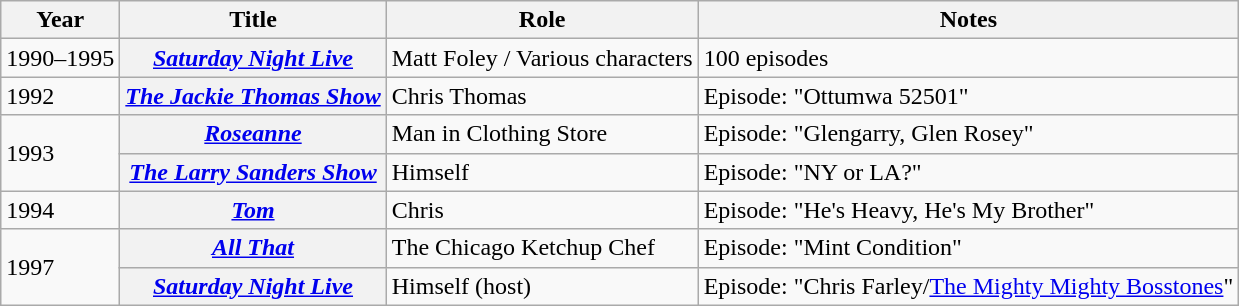<table class="wikitable plainrowheaders sortable">
<tr>
<th>Year</th>
<th>Title</th>
<th>Role</th>
<th>Notes</th>
</tr>
<tr>
<td>1990–1995</td>
<th scope="row"><em><a href='#'>Saturday Night Live</a></em></th>
<td>Matt Foley / Various characters</td>
<td>100 episodes</td>
</tr>
<tr>
<td>1992</td>
<th scope="row"><em><a href='#'>The Jackie Thomas Show</a></em></th>
<td>Chris Thomas</td>
<td>Episode: "Ottumwa 52501"</td>
</tr>
<tr>
<td rowspan=2>1993</td>
<th scope="row"><em><a href='#'>Roseanne</a></em></th>
<td>Man in Clothing Store</td>
<td>Episode: "Glengarry, Glen Rosey"</td>
</tr>
<tr>
<th scope="row"><em><a href='#'>The Larry Sanders Show</a></em></th>
<td>Himself</td>
<td>Episode: "NY or LA?"</td>
</tr>
<tr>
<td>1994</td>
<th scope="row"><em><a href='#'>Tom</a></em></th>
<td>Chris</td>
<td>Episode: "He's Heavy, He's My Brother"</td>
</tr>
<tr>
<td rowspan=2>1997</td>
<th scope="row"><em><a href='#'>All That</a></em></th>
<td>The Chicago Ketchup Chef</td>
<td>Episode: "Mint Condition"</td>
</tr>
<tr>
<th scope="row"><em><a href='#'>Saturday Night Live</a></em></th>
<td>Himself (host)</td>
<td>Episode: "Chris Farley/<a href='#'>The Mighty Mighty Bosstones</a>"</td>
</tr>
</table>
